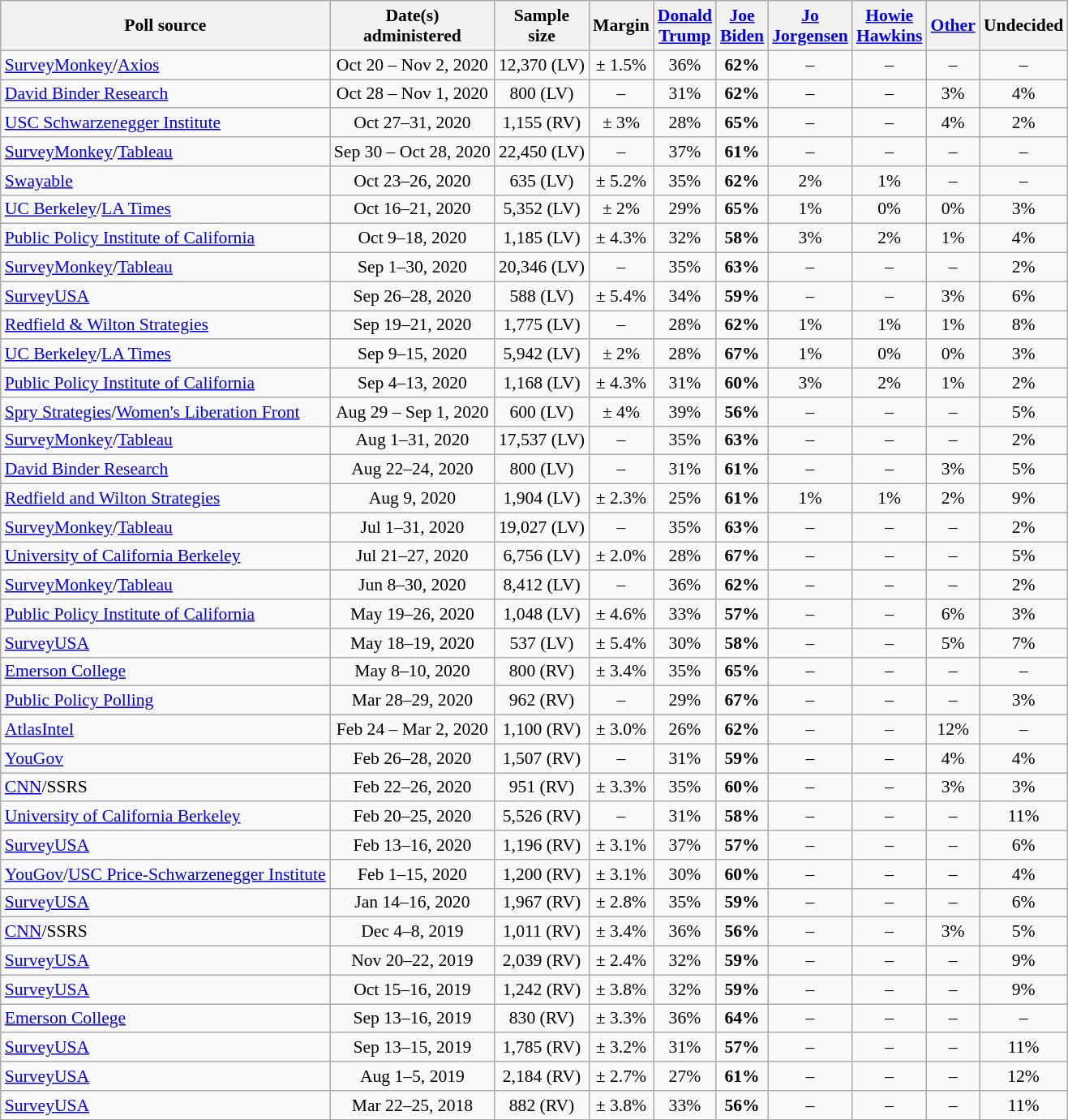<table class="wikitable sortable" style="font-size:90%;text-align:center;line-height:17px">
<tr>
<th>Poll source</th>
<th>Date(s)<br>administered</th>
<th>Sample<br>size</th>
<th>Margin<br></th>
<th class="unsortable"><a href='#'>Donald<br>Trump</a><br><small></small></th>
<th class="unsortable"><a href='#'>Joe<br>Biden</a><br><small></small></th>
<th class="unsortable"><a href='#'>Jo<br>Jorgensen</a><br><small></small></th>
<th class="unsortable"><a href='#'>Howie<br>Hawkins</a><br><small></small></th>
<th class="unsortable"><a href='#'>Other</a></th>
<th class="unsortable">Undecided</th>
</tr>
<tr>
<td style="text-align:left;"><a href='#'>SurveyMonkey</a>/<a href='#'>Axios</a></td>
<td>Oct 20 – Nov 2, 2020</td>
<td>12,370 (LV)</td>
<td>± 1.5%</td>
<td>36%</td>
<td><strong>62%</strong></td>
<td>–</td>
<td>–</td>
<td>–</td>
<td>–</td>
</tr>
<tr>
<td style="text-align:left;"><a href='#'>David Binder Research</a></td>
<td>Oct 28 – Nov 1, 2020</td>
<td>800 (LV)</td>
<td>–</td>
<td>31%</td>
<td><strong>62%</strong></td>
<td>–</td>
<td>–</td>
<td>3%</td>
<td>4%</td>
</tr>
<tr>
<td style="text-align:left;"><a href='#'>USC Schwarzenegger Institute</a></td>
<td>Oct 27–31, 2020</td>
<td>1,155 (RV)</td>
<td>± 3%</td>
<td>28%</td>
<td><strong>65%</strong></td>
<td>–</td>
<td>–</td>
<td>4%</td>
<td>2%</td>
</tr>
<tr>
<td style="text-align:left;"><a href='#'>SurveyMonkey</a>/<a href='#'>Tableau</a></td>
<td>Sep 30 – Oct 28, 2020</td>
<td>22,450 (LV)</td>
<td>–</td>
<td>37%</td>
<td><strong>61%</strong></td>
<td>–</td>
<td>–</td>
<td>–</td>
<td>–</td>
</tr>
<tr>
<td style="text-align:left;"><a href='#'>Swayable</a></td>
<td>Oct 23–26, 2020</td>
<td>635 (LV)</td>
<td>± 5.2%</td>
<td>35%</td>
<td><strong>62%</strong></td>
<td>2%</td>
<td>1%</td>
<td>–</td>
<td>–</td>
</tr>
<tr>
<td style="text-align:left;"><a href='#'>UC Berkeley</a>/<a href='#'>LA Times</a> </td>
<td>Oct 16–21, 2020</td>
<td>5,352 (LV)</td>
<td>± 2%</td>
<td>29%</td>
<td><strong>65%</strong></td>
<td>1%</td>
<td>0%</td>
<td>0%</td>
<td>3%</td>
</tr>
<tr>
<td style="text-align:left;"><a href='#'>Public Policy Institute of California</a></td>
<td>Oct 9–18, 2020</td>
<td>1,185 (LV)</td>
<td>± 4.3%</td>
<td>32%</td>
<td><strong>58%</strong></td>
<td>3%</td>
<td>2%</td>
<td>1%</td>
<td>4%</td>
</tr>
<tr>
<td style="text-align:left;"><a href='#'>SurveyMonkey</a>/<a href='#'>Tableau</a></td>
<td>Sep 1–30, 2020</td>
<td>20,346 (LV)</td>
<td>–</td>
<td>35%</td>
<td><strong>63%</strong></td>
<td>–</td>
<td>–</td>
<td>–</td>
<td>2%</td>
</tr>
<tr>
<td style="text-align:left;"><a href='#'>SurveyUSA</a></td>
<td>Sep 26–28, 2020</td>
<td>588 (LV)</td>
<td>± 5.4%</td>
<td>34%</td>
<td><strong>59%</strong></td>
<td>–</td>
<td>–</td>
<td>3%</td>
<td>6%</td>
</tr>
<tr>
<td style="text-align:left;"><a href='#'>Redfield & Wilton Strategies</a></td>
<td>Sep 19–21, 2020</td>
<td>1,775 (LV)</td>
<td>–</td>
<td>28%</td>
<td><strong>62%</strong></td>
<td>1%</td>
<td>1%</td>
<td>1%</td>
<td>8%</td>
</tr>
<tr>
<td style="text-align:left;"><a href='#'>UC Berkeley</a>/<a href='#'>LA Times</a> </td>
<td>Sep 9–15, 2020</td>
<td>5,942 (LV)</td>
<td>± 2%</td>
<td>28%</td>
<td><strong>67%</strong></td>
<td>1%</td>
<td>0%</td>
<td>0%</td>
<td>3%</td>
</tr>
<tr>
<td style="text-align:left;"><a href='#'>Public Policy Institute of California</a></td>
<td>Sep 4–13, 2020</td>
<td>1,168 (LV)</td>
<td>± 4.3%</td>
<td>31%</td>
<td><strong>60%</strong></td>
<td>3%</td>
<td>2%</td>
<td>1%</td>
<td>2%</td>
</tr>
<tr>
<td style="text-align:left;"><a href='#'>Spry Strategies</a>/<a href='#'>Women's Liberation Front</a></td>
<td>Aug 29 – Sep 1, 2020</td>
<td>600 (LV)</td>
<td>± 4%</td>
<td>39%</td>
<td><strong>56%</strong></td>
<td>–</td>
<td>–</td>
<td>–</td>
<td>5%</td>
</tr>
<tr>
<td style="text-align:left;"><a href='#'>SurveyMonkey</a>/<a href='#'>Tableau</a></td>
<td>Aug 1–31, 2020</td>
<td>17,537 (LV)</td>
<td>–</td>
<td>35%</td>
<td><strong>63%</strong></td>
<td>–</td>
<td>–</td>
<td>–</td>
<td>2%</td>
</tr>
<tr>
<td style="text-align:left;"><a href='#'>David Binder Research</a></td>
<td>Aug 22–24, 2020</td>
<td>800 (LV)</td>
<td>–</td>
<td>31%</td>
<td><strong>61%</strong></td>
<td>–</td>
<td>–</td>
<td>3%</td>
<td>5%</td>
</tr>
<tr>
<td style="text-align:left;"><a href='#'>Redfield and Wilton Strategies</a></td>
<td>Aug 9, 2020</td>
<td>1,904 (LV)</td>
<td>± 2.3%</td>
<td>25%</td>
<td><strong>61%</strong></td>
<td>1%</td>
<td>1%</td>
<td>2%</td>
<td>9%</td>
</tr>
<tr>
<td style="text-align:left;"><a href='#'>SurveyMonkey</a>/<a href='#'>Tableau</a></td>
<td>Jul 1–31, 2020</td>
<td>19,027 (LV)</td>
<td>–</td>
<td>35%</td>
<td><strong>63%</strong></td>
<td>–</td>
<td>–</td>
<td>–</td>
<td>2%</td>
</tr>
<tr>
<td style="text-align:left;"><a href='#'>University of California Berkeley</a> </td>
<td>Jul 21–27, 2020</td>
<td>6,756 (LV)</td>
<td>± 2.0%</td>
<td>28%</td>
<td><strong>67%</strong></td>
<td>–</td>
<td>–</td>
<td>–</td>
<td>5%</td>
</tr>
<tr>
<td style="text-align:left;"><a href='#'>SurveyMonkey</a>/<a href='#'>Tableau</a></td>
<td>Jun 8–30, 2020</td>
<td>8,412 (LV)</td>
<td>–</td>
<td>36%</td>
<td><strong>62%</strong></td>
<td>–</td>
<td>–</td>
<td>–</td>
<td>2%</td>
</tr>
<tr>
<td style="text-align:left;"><a href='#'>Public Policy Institute of California</a></td>
<td>May 19–26, 2020</td>
<td>1,048 (LV)</td>
<td>± 4.6%</td>
<td>33%</td>
<td><strong>57%</strong></td>
<td>–</td>
<td>–</td>
<td>6%</td>
<td>3%</td>
</tr>
<tr>
<td style="text-align:left;"><a href='#'>SurveyUSA</a></td>
<td>May 18–19, 2020</td>
<td>537 (LV)</td>
<td>± 5.4%</td>
<td>30%</td>
<td><strong>58%</strong></td>
<td>–</td>
<td>–</td>
<td>5%</td>
<td>7%</td>
</tr>
<tr>
<td style="text-align:left;"><a href='#'>Emerson College</a></td>
<td>May 8–10, 2020</td>
<td>800 (RV)</td>
<td>± 3.4%</td>
<td>35%</td>
<td><strong>65%</strong></td>
<td>–</td>
<td>–</td>
<td>–</td>
<td>–</td>
</tr>
<tr>
<td style="text-align:left;"><a href='#'>Public Policy Polling</a></td>
<td>Mar 28–29, 2020</td>
<td>962 (RV)</td>
<td>–</td>
<td>29%</td>
<td><strong>67%</strong></td>
<td>–</td>
<td>–</td>
<td>–</td>
<td>3%</td>
</tr>
<tr>
<td style="text-align:left;"><a href='#'>AtlasIntel</a></td>
<td>Feb 24 – Mar 2, 2020</td>
<td>1,100 (RV)</td>
<td>± 3.0%</td>
<td>26%</td>
<td><strong>62%</strong></td>
<td>–</td>
<td>–</td>
<td>12%</td>
<td>–</td>
</tr>
<tr>
<td style="text-align:left;"><a href='#'>YouGov</a></td>
<td>Feb 26–28, 2020</td>
<td>1,507 (RV)</td>
<td>–</td>
<td>31%</td>
<td><strong>59%</strong></td>
<td>–</td>
<td>–</td>
<td>4%</td>
<td>4%</td>
</tr>
<tr>
<td style="text-align:left;"><a href='#'>CNN</a>/SSRS</td>
<td>Feb 22–26, 2020</td>
<td>951 (RV)</td>
<td>± 3.3%</td>
<td>35%</td>
<td><strong>60%</strong></td>
<td>–</td>
<td>–</td>
<td>3%</td>
<td>3%</td>
</tr>
<tr>
<td style="text-align:left;"><a href='#'>University of California Berkeley</a></td>
<td>Feb 20–25, 2020</td>
<td>5,526 (RV)</td>
<td>–</td>
<td>31%</td>
<td><strong>58%</strong></td>
<td>–</td>
<td>–</td>
<td>–</td>
<td>11%</td>
</tr>
<tr>
<td style="text-align:left;"><a href='#'>SurveyUSA</a></td>
<td>Feb 13–16, 2020</td>
<td>1,196 (RV)</td>
<td>± 3.1%</td>
<td>37%</td>
<td><strong>57%</strong></td>
<td>–</td>
<td>–</td>
<td>–</td>
<td>6%</td>
</tr>
<tr>
<td style="text-align:left;"><a href='#'>YouGov</a>/<a href='#'>USC Price-Schwarzenegger Institute</a></td>
<td>Feb 1–15, 2020</td>
<td>1,200 (RV)</td>
<td>± 3.1%</td>
<td>30%</td>
<td><strong>60%</strong></td>
<td>–</td>
<td>–</td>
<td>–</td>
<td>4%</td>
</tr>
<tr>
<td style="text-align:left;"><a href='#'>SurveyUSA</a></td>
<td>Jan 14–16, 2020</td>
<td>1,967 (RV)</td>
<td>± 2.8%</td>
<td>35%</td>
<td><strong>59%</strong></td>
<td>–</td>
<td>–</td>
<td>–</td>
<td>6%</td>
</tr>
<tr>
<td style="text-align:left;"><a href='#'>CNN</a>/SSRS</td>
<td>Dec 4–8, 2019</td>
<td>1,011 (RV)</td>
<td>± 3.4%</td>
<td>36%</td>
<td><strong>56%</strong></td>
<td>–</td>
<td>–</td>
<td>3%</td>
<td>5%</td>
</tr>
<tr>
<td style="text-align:left;"><a href='#'>SurveyUSA</a></td>
<td>Nov 20–22, 2019</td>
<td>2,039 (RV)</td>
<td>± 2.4%</td>
<td>32%</td>
<td><strong>59%</strong></td>
<td>–</td>
<td>–</td>
<td>–</td>
<td>9%</td>
</tr>
<tr>
<td style="text-align:left;"><a href='#'>SurveyUSA</a></td>
<td>Oct 15–16, 2019</td>
<td>1,242 (RV)</td>
<td>± 3.8%</td>
<td>32%</td>
<td><strong>59%</strong></td>
<td>–</td>
<td>–</td>
<td>–</td>
<td>9%</td>
</tr>
<tr>
<td style="text-align:left;"><a href='#'>Emerson College</a></td>
<td>Sep 13–16, 2019</td>
<td>830 (RV)</td>
<td>± 3.3%</td>
<td>36%</td>
<td><strong>64%</strong></td>
<td>–</td>
<td>–</td>
<td>–</td>
<td>–</td>
</tr>
<tr>
<td style="text-align:left;"><a href='#'>SurveyUSA</a></td>
<td>Sep 13–15, 2019</td>
<td>1,785 (RV)</td>
<td>± 3.2%</td>
<td>31%</td>
<td><strong>57%</strong></td>
<td>–</td>
<td>–</td>
<td>–</td>
<td>11%</td>
</tr>
<tr>
<td style="text-align:left;"><a href='#'>SurveyUSA</a></td>
<td>Aug 1–5, 2019</td>
<td>2,184 (RV)</td>
<td>± 2.7%</td>
<td>27%</td>
<td><strong>61%</strong></td>
<td>–</td>
<td>–</td>
<td>–</td>
<td>12%</td>
</tr>
<tr>
<td style="text-align:left;"><a href='#'>SurveyUSA</a></td>
<td>Mar 22–25, 2018</td>
<td>882 (RV)</td>
<td>± 3.8%</td>
<td>33%</td>
<td><strong>56%</strong></td>
<td>–</td>
<td>–</td>
<td>–</td>
<td>11%</td>
</tr>
</table>
